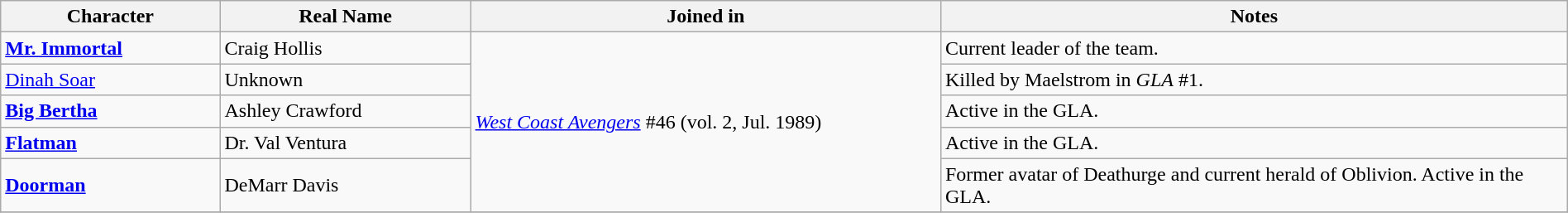<table class="wikitable" width=100%>
<tr>
<th width=14%>Character</th>
<th width=16%>Real Name</th>
<th width=30%>Joined in</th>
<th width=40%>Notes</th>
</tr>
<tr>
<td><strong><a href='#'>Mr. Immortal</a></strong></td>
<td>Craig Hollis</td>
<td rowspan="5"><em><a href='#'>West Coast Avengers</a></em> #46 (vol. 2, Jul. 1989)</td>
<td>Current leader of the team.</td>
</tr>
<tr>
<td><a href='#'>Dinah Soar</a></td>
<td>Unknown</td>
<td>Killed by Maelstrom in <em>GLA</em> #1.</td>
</tr>
<tr>
<td><strong><a href='#'>Big Bertha</a></strong></td>
<td>Ashley Crawford</td>
<td>Active in the GLA.</td>
</tr>
<tr>
<td><strong><a href='#'>Flatman</a></strong></td>
<td>Dr. Val Ventura</td>
<td>Active in the GLA.</td>
</tr>
<tr>
<td><strong><a href='#'>Doorman</a></strong></td>
<td>DeMarr Davis</td>
<td>Former avatar of Deathurge and current herald of Oblivion. Active in the GLA.</td>
</tr>
<tr>
</tr>
</table>
